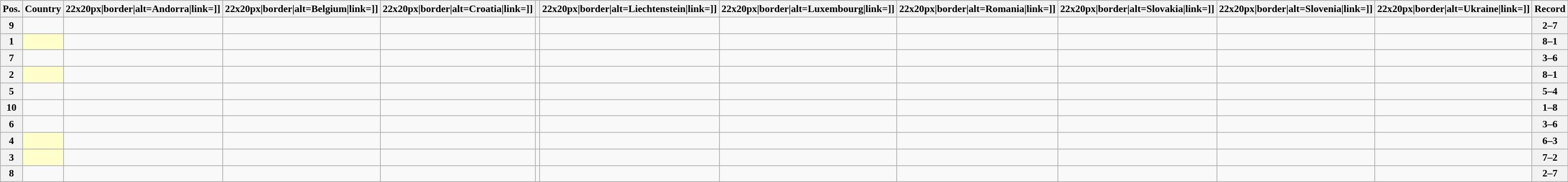<table class="wikitable sortable nowrap" style="text-align:center; font-size:0.9em;">
<tr>
<th>Pos.</th>
<th>Country</th>
<th [[Image:>22x20px|border|alt=Andorra|link=]]</th>
<th [[Image:>22x20px|border|alt=Belgium|link=]]</th>
<th [[Image:>22x20px|border|alt=Croatia|link=]]</th>
<th></th>
<th [[Image:>22x20px|border|alt=Liechtenstein|link=]]</th>
<th [[Image:>22x20px|border|alt=Luxembourg|link=]]</th>
<th [[Image:>22x20px|border|alt=Romania|link=]]</th>
<th [[Image:>22x20px|border|alt=Slovakia|link=]]</th>
<th [[Image:>22x20px|border|alt=Slovenia|link=]]</th>
<th [[Image:>22x20px|border|alt=Ukraine|link=]]</th>
<th>Record</th>
</tr>
<tr>
<th>9</th>
<td style="text-align:left;"></td>
<td> </td>
<td> </td>
<td> </td>
<td> </td>
<td> </td>
<td> </td>
<td> </td>
<td> </td>
<td> </td>
<td> </td>
<th>2–7</th>
</tr>
<tr>
<th>1</th>
<td style="text-align:left; background:#ffffcc;"></td>
<td> </td>
<td> </td>
<td> </td>
<td> </td>
<td> </td>
<td> </td>
<td> </td>
<td> </td>
<td> </td>
<td> </td>
<th>8–1</th>
</tr>
<tr>
<th>7</th>
<td style="text-align:left;"></td>
<td> </td>
<td> </td>
<td> </td>
<td> </td>
<td> </td>
<td> </td>
<td> </td>
<td> </td>
<td> </td>
<td> </td>
<th>3–6</th>
</tr>
<tr>
<th>2</th>
<td style="text-align:left; background:#ffffcc;"></td>
<td> </td>
<td> </td>
<td> </td>
<td> </td>
<td> </td>
<td> </td>
<td> </td>
<td> </td>
<td> </td>
<td> </td>
<th>8–1</th>
</tr>
<tr>
<th>5</th>
<td style="text-align:left;"></td>
<td> </td>
<td> </td>
<td> </td>
<td> </td>
<td> </td>
<td> </td>
<td> </td>
<td> </td>
<td> </td>
<td> </td>
<th>5–4</th>
</tr>
<tr>
<th>10</th>
<td style="text-align:left;"></td>
<td> </td>
<td> </td>
<td> </td>
<td> </td>
<td> </td>
<td> </td>
<td> </td>
<td> </td>
<td> </td>
<td> </td>
<th>1–8</th>
</tr>
<tr>
<th>6</th>
<td style="text-align:left;"></td>
<td> </td>
<td> </td>
<td> </td>
<td> </td>
<td> </td>
<td> </td>
<td> </td>
<td> </td>
<td> </td>
<td> </td>
<th>3–6</th>
</tr>
<tr>
<th>4</th>
<td style="text-align:left; background:#ffffcc;"></td>
<td> </td>
<td> </td>
<td> </td>
<td> </td>
<td> </td>
<td> </td>
<td> </td>
<td> </td>
<td> </td>
<td> </td>
<th>6–3</th>
</tr>
<tr>
<th>3</th>
<td style="text-align:left; background:#ffffcc;"></td>
<td> </td>
<td> </td>
<td> </td>
<td> </td>
<td> </td>
<td> </td>
<td> </td>
<td> </td>
<td> </td>
<td> </td>
<th>7–2</th>
</tr>
<tr>
<th>8</th>
<td style="text-align:left;"></td>
<td> </td>
<td> </td>
<td> </td>
<td> </td>
<td> </td>
<td> </td>
<td> </td>
<td> </td>
<td> </td>
<td> </td>
<th>2–7</th>
</tr>
</table>
